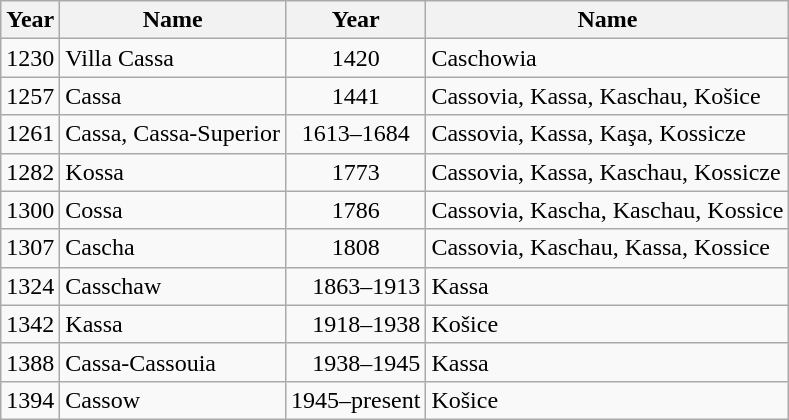<table class="wikitable">
<tr>
<th>Year</th>
<th>Name</th>
<th>Year</th>
<th>Name</th>
</tr>
<tr>
<td align="right">1230</td>
<td>Villa Cassa</td>
<td style="text-align:center;">1420</td>
<td>Caschowia</td>
</tr>
<tr>
<td align="right">1257</td>
<td>Cassa</td>
<td style="text-align:center;">1441</td>
<td>Cassovia, Kassa, Kaschau, Košice</td>
</tr>
<tr>
<td align="right">1261</td>
<td>Cassa, Cassa-Superior</td>
<td style="text-align:center;">1613–1684</td>
<td>Cassovia, Kassa, Kaşa, Kossicze</td>
</tr>
<tr>
<td align="right">1282</td>
<td>Kossa</td>
<td style="text-align:center;">1773</td>
<td>Cassovia, Kassa, Kaschau, Kossicze</td>
</tr>
<tr>
<td align="right">1300</td>
<td>Cossa</td>
<td style="text-align:center;">1786</td>
<td>Cassovia, Kascha, Kaschau, Kossice</td>
</tr>
<tr>
<td align="right">1307</td>
<td>Cascha</td>
<td style="text-align:center;">1808</td>
<td>Cassovia, Kaschau, Kassa, Kossice</td>
</tr>
<tr>
<td align="right">1324</td>
<td>Casschaw</td>
<td align="right">1863–1913</td>
<td>Kassa</td>
</tr>
<tr>
<td align="right">1342</td>
<td>Kassa</td>
<td align="right">1918–1938</td>
<td>Košice</td>
</tr>
<tr>
<td align="right">1388</td>
<td>Cassa-Cassouia</td>
<td align="right">1938–1945</td>
<td>Kassa</td>
</tr>
<tr>
<td align="right">1394</td>
<td>Cassow</td>
<td align="left">1945–present</td>
<td>Košice</td>
</tr>
</table>
